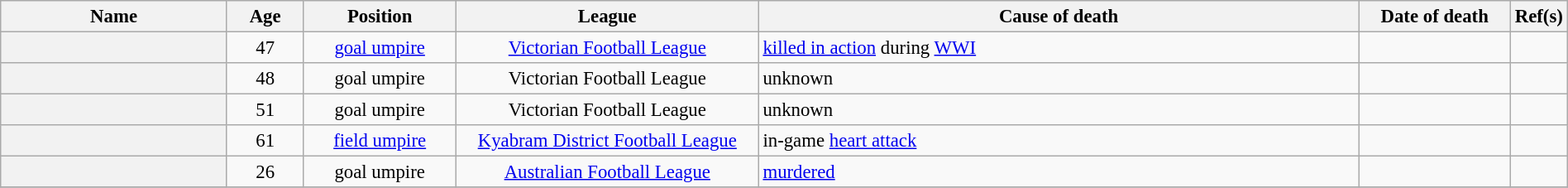<table class="wikitable sortable plainrowheaders" style="width: 100%; font-size:95%; text-align:center;">
<tr>
<th scope="col" style="width: 15%;">Name</th>
<th scope="col" style="width: 5%;">Age</th>
<th scope="col" style="width: 10%;">Position</th>
<th scope="col" style="width: 20%;">League</th>
<th scope="col" style="width: 40%;">Cause of death</th>
<th scope="col" style="width: 50%;">Date of death</th>
<th scope="col" class=unsortable style="width: 5%;">Ref(s)</th>
</tr>
<tr>
<th scope="row" style="text-align:center"></th>
<td>47</td>
<td><a href='#'>goal umpire</a></td>
<td><a href='#'>Victorian Football League</a></td>
<td style="text-align:left"><a href='#'>killed in action</a> during <a href='#'>WWI</a></td>
<td></td>
<td></td>
</tr>
<tr>
<th scope="row" style="text-align:center"></th>
<td>48</td>
<td>goal umpire</td>
<td>Victorian Football League</td>
<td style="text-align:left">unknown</td>
<td></td>
<td> </td>
</tr>
<tr>
<th scope="row" style="text-align:center"></th>
<td>51</td>
<td>goal umpire</td>
<td>Victorian Football League</td>
<td style="text-align:left">unknown</td>
<td></td>
<td></td>
</tr>
<tr>
<th scope="row" style="text-align:center"></th>
<td>61</td>
<td><a href='#'>field umpire</a></td>
<td><a href='#'>Kyabram District Football League</a></td>
<td style="text-align:left">in-game <a href='#'>heart attack</a></td>
<td></td>
<td></td>
</tr>
<tr>
<th scope="row" style="text-align:center"></th>
<td>26</td>
<td>goal umpire</td>
<td><a href='#'>Australian Football League</a></td>
<td style="text-align:left"><a href='#'>murdered</a></td>
<td></td>
<td></td>
</tr>
<tr>
</tr>
</table>
